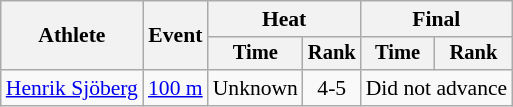<table class=wikitable style=font-size:90%;text-align:center>
<tr>
<th rowspan=2>Athlete</th>
<th rowspan=2>Event</th>
<th colspan=2>Heat</th>
<th colspan=2>Final</th>
</tr>
<tr style=font-size:95%>
<th>Time</th>
<th>Rank</th>
<th>Time</th>
<th>Rank</th>
</tr>
<tr>
<td align=left><a href='#'>Henrik Sjöberg</a></td>
<td align=left><a href='#'>100 m</a></td>
<td>Unknown</td>
<td>4-5</td>
<td colspan=2>Did not advance</td>
</tr>
</table>
